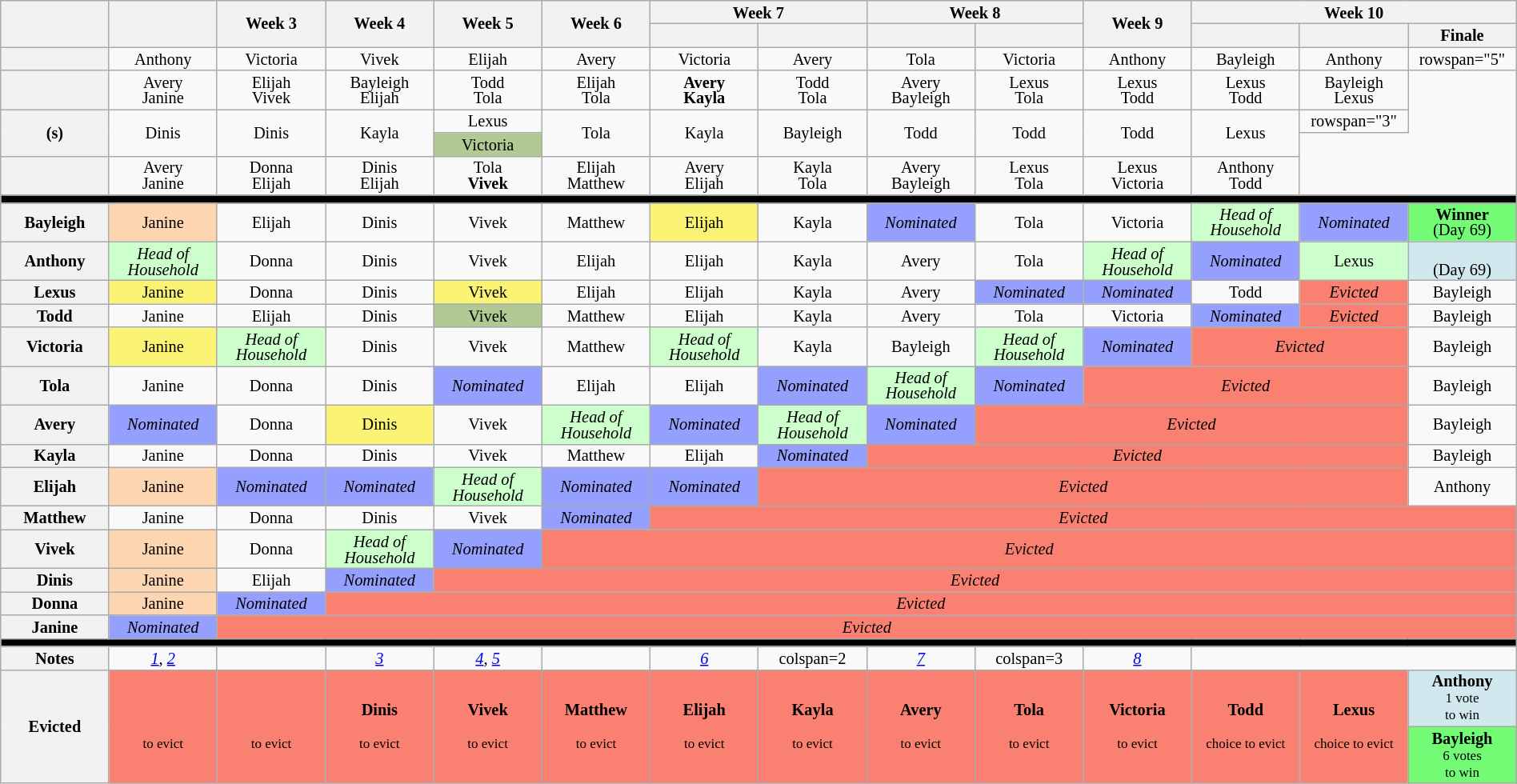<table class="wikitable" style="width:100%; text-align:center; font-size:85%; line-height:13px;">
<tr>
<th rowspan="2" style="width:7%"></th>
<th rowspan="2" style="width:7%"></th>
<th rowspan="2" style="width:7%">Week 3</th>
<th rowspan="2" style="width:7%">Week 4</th>
<th rowspan="2" style="width:7%">Week 5</th>
<th rowspan="2" style="width:7%">Week 6</th>
<th colspan="2" style="width:7%">Week 7</th>
<th colspan="2" style="width:7%">Week 8</th>
<th rowspan="2" style="width:7%">Week 9</th>
<th colspan="3" style="width:7%">Week 10</th>
</tr>
<tr>
<th style="width:7%"></th>
<th style="width:7%"></th>
<th style="width:7%"></th>
<th style="width:7%"></th>
<th style="width:7%"></th>
<th style="width:7%"></th>
<th style="width:7%">Finale</th>
</tr>
<tr>
<th></th>
<td>Anthony</td>
<td>Victoria</td>
<td>Vivek</td>
<td>Elijah</td>
<td>Avery</td>
<td>Victoria</td>
<td>Avery</td>
<td>Tola</td>
<td>Victoria</td>
<td>Anthony</td>
<td>Bayleigh</td>
<td>Anthony</td>
<td>rowspan="5" </td>
</tr>
<tr>
<th></th>
<td>Avery<br>Janine</td>
<td>Elijah<br>Vivek</td>
<td>Bayleigh<br>Elijah</td>
<td>Todd<br>Tola</td>
<td>Elijah<br>Tola</td>
<td><strong>Avery</strong><br><strong>Kayla</strong></td>
<td>Todd<br>Tola</td>
<td>Avery<br>Bayleigh</td>
<td>Lexus<br>Tola</td>
<td>Lexus<br>Todd</td>
<td>Lexus<br>Todd</td>
<td>Bayleigh<br>Lexus</td>
</tr>
<tr>
<th rowspan=2>(s)</th>
<td rowspan=2>Dinis</td>
<td rowspan=2>Dinis</td>
<td rowspan=2>Kayla</td>
<td>Lexus</td>
<td rowspan=2>Tola</td>
<td rowspan=2>Kayla</td>
<td rowspan=2>Bayleigh</td>
<td rowspan=2>Todd</td>
<td rowspan=2>Todd</td>
<td rowspan=2>Todd</td>
<td rowspan=2>Lexus</td>
<td>rowspan="3" </td>
</tr>
<tr>
<td style="background:#B1CA94">Victoria</td>
</tr>
<tr>
<th></th>
<td>Avery<br>Janine</td>
<td>Donna<br>Elijah</td>
<td>Dinis<br>Elijah</td>
<td>Tola <br> <strong>Vivek</strong></td>
<td>Elijah<br>Matthew</td>
<td>Avery<br>Elijah</td>
<td>Kayla<br>Tola</td>
<td>Avery<br>Bayleigh</td>
<td>Lexus<br>Tola</td>
<td>Lexus<br>Victoria</td>
<td>Anthony<br>Todd</td>
</tr>
<tr>
<th colspan="14" style="background:#000"></th>
</tr>
<tr>
<th>Bayleigh</th>
<td style="background:#FDD5B1;">Janine</td>
<td>Elijah</td>
<td>Dinis</td>
<td>Vivek</td>
<td>Matthew</td>
<td style="background:#FBF373;">Elijah</td>
<td>Kayla</td>
<td style="background:#959FFD"><em>Nominated</em></td>
<td>Tola</td>
<td>Victoria</td>
<td style="background:#cfc"><em>Head of<br>Household</em></td>
<td style="background:#959FFD"><em>Nominated</em></td>
<td style="background:#73fb76;"><strong>Winner</strong><br>(Day 69)</td>
</tr>
<tr>
<th>Anthony</th>
<td style="background:#cfc"><em>Head of<br>Household</em></td>
<td>Donna</td>
<td>Dinis</td>
<td>Vivek</td>
<td>Elijah</td>
<td>Elijah</td>
<td>Kayla</td>
<td>Avery</td>
<td>Tola</td>
<td style="background:#cfc"><em>Head of<br>Household</em></td>
<td style="background:#959FFD"><em>Nominated</em></td>
<td style="background:#cfc">Lexus</td>
<td style="background:#d1e8ef;"><br>(Day 69)</td>
</tr>
<tr>
<th>Lexus</th>
<td style="background:#FBF373;">Janine</td>
<td>Donna</td>
<td>Dinis</td>
<td style="background:#FBF373;">Vivek</td>
<td>Elijah</td>
<td>Elijah</td>
<td>Kayla</td>
<td>Avery</td>
<td style="background:#959FFD"><em>Nominated</em></td>
<td style="background:#959FFD"><em>Nominated</em></td>
<td>Todd</td>
<td style="background:salmon"><em>Evicted</em><br></td>
<td>Bayleigh</td>
</tr>
<tr>
<th>Todd</th>
<td>Janine</td>
<td>Elijah</td>
<td>Dinis</td>
<td style="background:#B1CA94">Vivek</td>
<td>Matthew</td>
<td>Elijah</td>
<td>Kayla</td>
<td>Avery</td>
<td>Tola</td>
<td>Victoria</td>
<td style="background:#959FFD"><em>Nominated</em></td>
<td style="background:salmon"><em>Evicted</em><br></td>
<td>Bayleigh</td>
</tr>
<tr>
<th>Victoria</th>
<td style="background:#FBF373;">Janine</td>
<td style="background:#cfc"><em>Head of<br>Household</em></td>
<td>Dinis</td>
<td>Vivek</td>
<td>Matthew</td>
<td style="background:#cfc"><em>Head of<br>Household</em></td>
<td>Kayla</td>
<td>Bayleigh</td>
<td style="background:#cfc"><em>Head of<br>Household</em></td>
<td style="background:#959FFD"><em>Nominated</em></td>
<td style="background:salmon" colspan="2"><em>Evicted</em><br></td>
<td>Bayleigh</td>
</tr>
<tr>
<th>Tola</th>
<td>Janine</td>
<td>Donna</td>
<td>Dinis</td>
<td style="background:#959FFD"><em>Nominated</em></td>
<td>Elijah</td>
<td>Elijah</td>
<td style="background:#959FFD"><em>Nominated</em></td>
<td style="background:#cfc"><em>Head of<br>Household</em></td>
<td style="background:#959FFD"><em>Nominated</em></td>
<td style="background:salmon" colspan="3"><em>Evicted</em><br></td>
<td>Bayleigh</td>
</tr>
<tr>
<th>Avery</th>
<td style="background:#959FFD"><em>Nominated</em></td>
<td>Donna</td>
<td style="background:#FBF373;">Dinis</td>
<td>Vivek</td>
<td style="background:#cfc"><em>Head of<br>Household</em></td>
<td style="background:#959FFD"><em>Nominated</em></td>
<td style="background:#cfc"><em>Head of<br>Household</em></td>
<td style="background:#959FFD"><em>Nominated</em></td>
<td style="background:salmon" colspan="4"><em>Evicted</em><br></td>
<td>Bayleigh</td>
</tr>
<tr>
<th>Kayla</th>
<td>Janine</td>
<td>Donna</td>
<td>Dinis</td>
<td>Vivek</td>
<td>Matthew</td>
<td>Elijah</td>
<td style="background:#959FFD"><em>Nominated</em></td>
<td style="background:salmon" colspan="5"><em>Evicted</em><br></td>
<td>Bayleigh</td>
</tr>
<tr>
<th>Elijah</th>
<td style="background:#FDD5B1;">Janine</td>
<td style="background:#959FFD"><em>Nominated</em></td>
<td style="background:#959FFD"><em>Nominated</em></td>
<td style="background:#cfc"><em>Head of<br>Household</em></td>
<td style="background:#959FFD"><em>Nominated</em></td>
<td style="background:#959FFD"><em>Nominated</em></td>
<td style="background:salmon" colspan="6"><em>Evicted</em><br></td>
<td>Anthony</td>
</tr>
<tr>
<th>Matthew</th>
<td>Janine</td>
<td>Donna</td>
<td>Dinis</td>
<td>Vivek</td>
<td style="background:#959FFD"><em>Nominated</em></td>
<td colspan="8" style="background:salmon"><em>Evicted</em><br></td>
</tr>
<tr>
<th>Vivek</th>
<td style="background:#FDD5B1;">Janine</td>
<td>Donna</td>
<td style="background:#cfc"><em>Head of<br>Household</em></td>
<td style="background:#959FFD"><em>Nominated</em></td>
<td colspan="9" style="background:salmon"><em>Evicted</em><br></td>
</tr>
<tr>
<th>Dinis</th>
<td style="background:#FDD5B1;">Janine</td>
<td>Elijah</td>
<td style="background:#959FFD"><em>Nominated</em></td>
<td colspan="10" style="background:salmon"><em>Evicted</em><br></td>
</tr>
<tr>
<th>Donna</th>
<td style="background:#FDD5B1;">Janine</td>
<td style="background:#959FFD"><em>Nominated</em></td>
<td colspan="11" style="background:salmon"><em>Evicted</em><br></td>
</tr>
<tr>
<th>Janine</th>
<td style="background:#959FFD"><em>Nominated</em></td>
<td colspan="12" style="background:salmon"><em>Evicted</em><br></td>
</tr>
<tr>
<th colspan="14" style="background:#000"></th>
</tr>
<tr>
<th>Notes</th>
<td><em><a href='#'>1</a></em>, <em><a href='#'>2</a></em></td>
<td></td>
<td><em><a href='#'>3</a></em></td>
<td><em><a href='#'>4</a></em>, <em><a href='#'>5</a></em></td>
<td></td>
<td><em><a href='#'>6</a></em></td>
<td>colspan=2 </td>
<td><em><a href='#'>7</a></em></td>
<td>colspan=3 </td>
<td><em><a href='#'>8</a></em></td>
</tr>
<tr>
<th rowspan="2">Evicted</th>
<td rowspan="2" style="background:#FA8072"><strong></strong><br><small><br>to evict</small></td>
<td rowspan="2" style="background:#FA8072"><strong></strong><br><small><br>to evict</small></td>
<td rowspan="2" style="background:#FA8072"><strong>Dinis</strong> <br><small><br>to evict</small></td>
<td rowspan="2" style="background:#FA8072"><strong>Vivek</strong> <br><small><br>to evict</small></td>
<td rowspan="2" style="background:#FA8072"><strong>Matthew</strong> <br><small><br>to evict</small></td>
<td rowspan="2" style="background:#FA8072"><strong>Elijah</strong> <br><small><br>to evict</small></td>
<td rowspan="2" style="background:#FA8072"><strong>Kayla</strong> <br><small><br>to evict</small></td>
<td rowspan="2" style="background:#FA8072"><strong>Avery</strong> <br><small><br>to evict</small></td>
<td rowspan="2" style="background:#FA8072"><strong>Tola</strong> <br><small><br>to evict</small></td>
<td rowspan="2" style="background:#FA8072"><strong>Victoria</strong> <br><small><br>to evict</small></td>
<td rowspan="2" style="background:#FA8072"><strong>Todd</strong><br><small><br>choice to evict</small></td>
<td rowspan="2" style="background:#FA8072"><strong>Lexus</strong><br><small><br>choice to evict</small></td>
<td style="background:#d1e8ef;"><strong>Anthony</strong><br><small>1 vote<br>to win</small></td>
</tr>
<tr>
<td rowspan="2" style="background:#73fb76;"><strong>Bayleigh</strong><br><small>6 votes<br>to win</small></td>
</tr>
</table>
